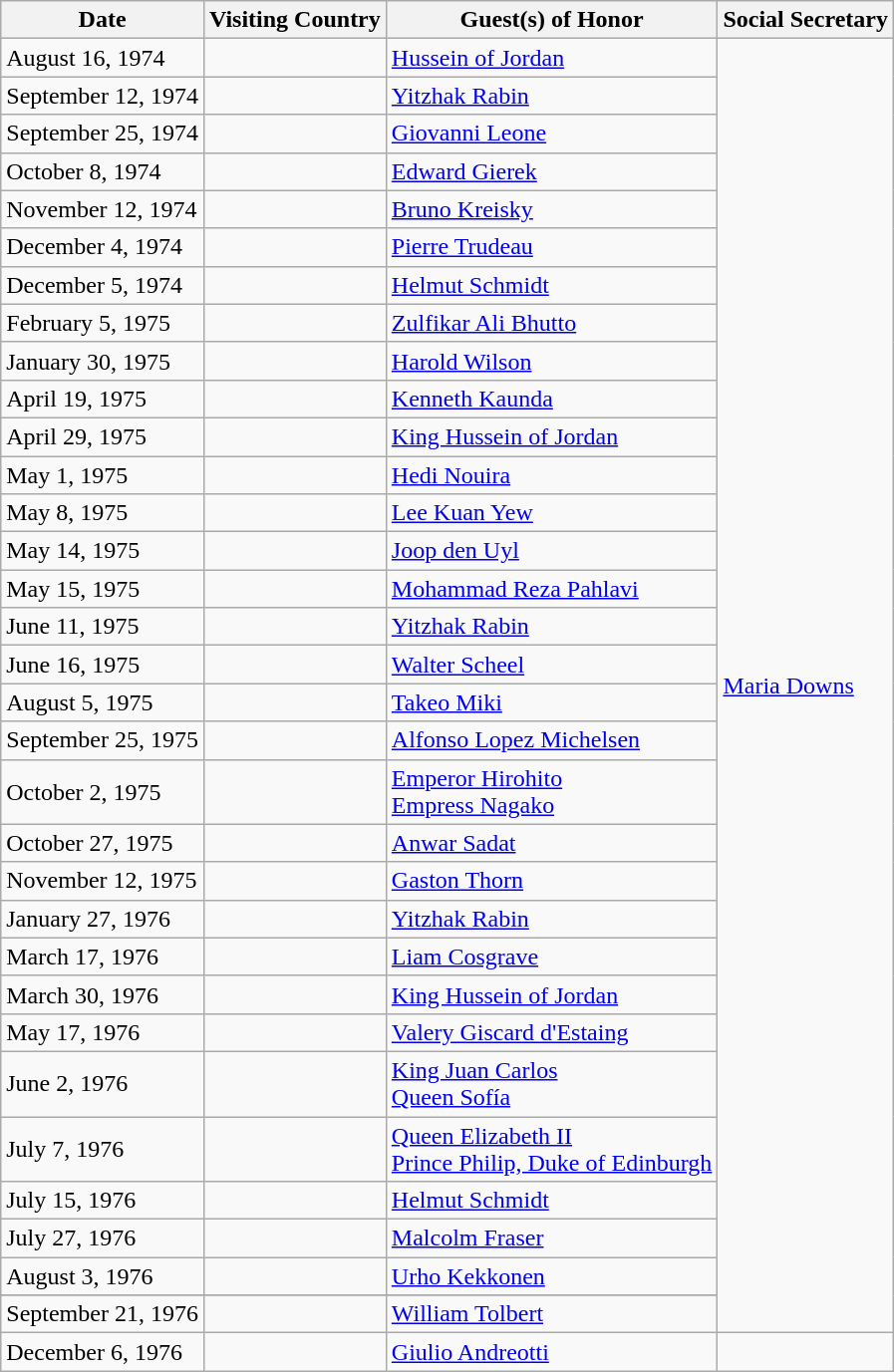<table class="wikitable">
<tr>
<th>Date</th>
<th>Visiting Country</th>
<th>Guest(s) of Honor</th>
<th>Social Secretary</th>
</tr>
<tr>
<td>August 16, 1974</td>
<td></td>
<td><a href='#'>Hussein of Jordan</a></td>
<td rowspan="33"><a href='#'>Maria Downs</a></td>
</tr>
<tr>
<td>September 12, 1974</td>
<td></td>
<td><a href='#'>Yitzhak Rabin</a></td>
</tr>
<tr>
<td>September 25, 1974</td>
<td></td>
<td><a href='#'>Giovanni Leone</a></td>
</tr>
<tr>
<td>October 8, 1974</td>
<td></td>
<td><a href='#'>Edward Gierek</a></td>
</tr>
<tr>
<td>November 12, 1974</td>
<td></td>
<td><a href='#'>Bruno Kreisky</a></td>
</tr>
<tr>
<td>December 4, 1974</td>
<td></td>
<td><a href='#'>Pierre Trudeau</a></td>
</tr>
<tr>
<td>December 5, 1974</td>
<td></td>
<td><a href='#'>Helmut Schmidt</a></td>
</tr>
<tr>
<td>February 5, 1975</td>
<td></td>
<td><a href='#'>Zulfikar Ali Bhutto</a></td>
</tr>
<tr>
<td>January 30, 1975</td>
<td></td>
<td><a href='#'>Harold Wilson</a></td>
</tr>
<tr>
<td>April 19, 1975</td>
<td></td>
<td><a href='#'>Kenneth Kaunda</a></td>
</tr>
<tr>
<td>April 29, 1975</td>
<td></td>
<td><a href='#'>King Hussein of Jordan</a></td>
</tr>
<tr>
<td>May 1, 1975</td>
<td></td>
<td><a href='#'>Hedi Nouira</a></td>
</tr>
<tr>
<td>May 8, 1975</td>
<td></td>
<td><a href='#'>Lee Kuan Yew</a></td>
</tr>
<tr>
<td>May 14, 1975</td>
<td></td>
<td><a href='#'>Joop den Uyl</a></td>
</tr>
<tr>
<td>May 15, 1975</td>
<td></td>
<td><a href='#'>Mohammad Reza Pahlavi</a></td>
</tr>
<tr>
<td>June 11, 1975</td>
<td></td>
<td><a href='#'>Yitzhak Rabin</a></td>
</tr>
<tr>
<td>June 16, 1975</td>
<td></td>
<td><a href='#'>Walter Scheel</a></td>
</tr>
<tr>
<td>August 5, 1975</td>
<td></td>
<td><a href='#'>Takeo Miki</a></td>
</tr>
<tr>
<td>September 25, 1975</td>
<td></td>
<td><a href='#'>Alfonso Lopez Michelsen</a></td>
</tr>
<tr>
<td>October 2, 1975</td>
<td></td>
<td><a href='#'>Emperor Hirohito</a><br><a href='#'>Empress Nagako</a></td>
</tr>
<tr>
<td>October 27, 1975</td>
<td></td>
<td><a href='#'>Anwar Sadat</a></td>
</tr>
<tr>
<td>November 12, 1975</td>
<td></td>
<td><a href='#'>Gaston Thorn</a></td>
</tr>
<tr>
<td>January 27, 1976</td>
<td></td>
<td><a href='#'>Yitzhak Rabin</a></td>
</tr>
<tr>
<td>March 17, 1976</td>
<td></td>
<td><a href='#'>Liam Cosgrave</a></td>
</tr>
<tr>
<td>March 30, 1976</td>
<td></td>
<td><a href='#'>King Hussein of Jordan</a></td>
</tr>
<tr>
<td>May 17, 1976</td>
<td></td>
<td><a href='#'>Valery Giscard d'Estaing</a></td>
</tr>
<tr>
<td>June 2, 1976</td>
<td></td>
<td><a href='#'>King Juan Carlos</a><br><a href='#'>Queen Sofía</a></td>
</tr>
<tr>
<td>July 7, 1976</td>
<td></td>
<td><a href='#'>Queen Elizabeth II</a><br><a href='#'>Prince Philip, Duke of Edinburgh</a></td>
</tr>
<tr>
<td>July 15, 1976</td>
<td></td>
<td><a href='#'>Helmut Schmidt</a></td>
</tr>
<tr>
<td>July 27, 1976</td>
<td></td>
<td><a href='#'>Malcolm Fraser</a></td>
</tr>
<tr>
<td>August 3, 1976</td>
<td></td>
<td><a href='#'>Urho Kekkonen</a></td>
</tr>
<tr>
</tr>
<tr>
<td>September 21, 1976</td>
<td></td>
<td><a href='#'>William Tolbert</a></td>
</tr>
<tr>
<td>December 6, 1976</td>
<td></td>
<td><a href='#'>Giulio Andreotti</a></td>
</tr>
</table>
